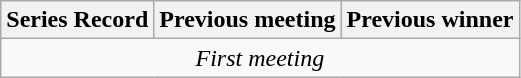<table class="wikitable">
<tr align="center">
<th>Series Record</th>
<th>Previous meeting</th>
<th>Previous winner</th>
</tr>
<tr align="center">
<td colspan=3><em>First meeting</em></td>
</tr>
</table>
